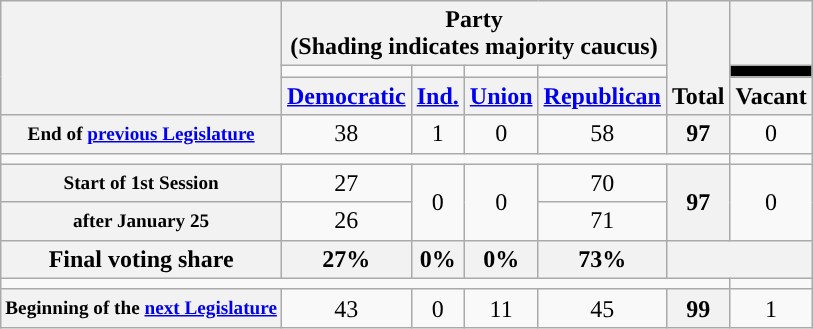<table class=wikitable style="text-align:center">
<tr style="vertical-align:bottom;">
<th rowspan=3></th>
<th colspan=4>Party <div>(Shading indicates majority caucus)</div></th>
<th rowspan=3>Total</th>
<th></th>
</tr>
<tr style="height:5px">
<td style="background-color:"></td>
<td style="background-color:"></td>
<td style="background-color:"></td>
<td style="background-color:"></td>
<td style="background:black;"></td>
</tr>
<tr>
<th><a href='#'>Democratic</a></th>
<th><a href='#'>Ind.</a></th>
<th><a href='#'>Union</a></th>
<th><a href='#'>Republican</a></th>
<th>Vacant</th>
</tr>
<tr>
<th style="font-size:80%;">End of <a href='#'>previous Legislature</a></th>
<td>38</td>
<td>1</td>
<td>0</td>
<td>58</td>
<th>97</th>
<td>0</td>
</tr>
<tr>
<td colspan=6></td>
</tr>
<tr>
<th style="font-size:80%;">Start of 1st Session</th>
<td>27</td>
<td rowspan="2">0</td>
<td rowspan="2">0</td>
<td>70</td>
<th rowspan="2">97</th>
<td rowspan="2">0</td>
</tr>
<tr>
<th style="font-size:80%;">after January 25</th>
<td>26</td>
<td>71</td>
</tr>
<tr>
<th>Final voting share</th>
<th>27%</th>
<th>0%</th>
<th>0%</th>
<th>73%</th>
<th colspan=2></th>
</tr>
<tr>
<td colspan=6></td>
</tr>
<tr>
<th style="font-size:80%;">Beginning of the <a href='#'>next Legislature</a></th>
<td>43</td>
<td>0</td>
<td>11</td>
<td>45</td>
<th>99</th>
<td>1</td>
</tr>
</table>
